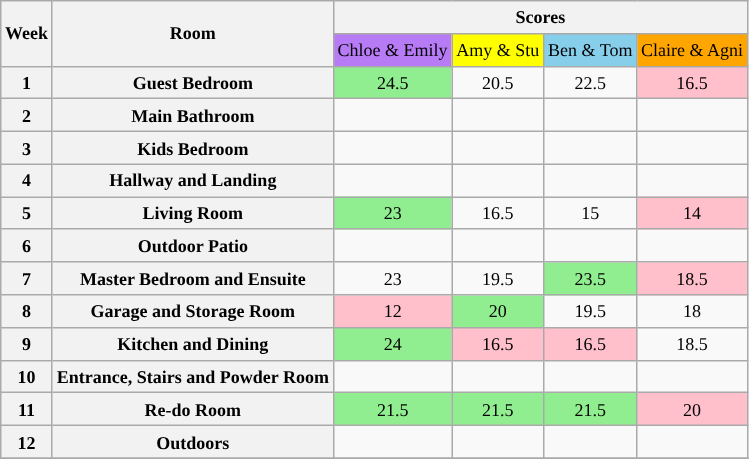<table class="wikitable" style="text-align: center; font-size: 9pt; line-height:16px; ">
<tr>
<th rowspan="2">Week</th>
<th rowspan="2">Room</th>
<th colspan="4">Scores</th>
</tr>
<tr>
<td style="background:#B87BF6; color:black;" scope="col">Chloe & Emily</td>
<td style="background:#B87BF6; background-color:Yellow" scope="col">Amy & Stu</td>
<td style="background:skyblue; color:black;" scope="col">Ben & Tom</td>
<td style="background:Orange; color:black;" scope="col">Claire & Agni</td>
</tr>
<tr>
<th>1</th>
<th>Guest Bedroom</th>
<td bgcolor="lightgreen">24.5</td>
<td>20.5</td>
<td>22.5</td>
<td bgcolor="pink">16.5</td>
</tr>
<tr>
<th>2</th>
<th>Main Bathroom</th>
<td></td>
<td></td>
<td></td>
<td></td>
</tr>
<tr>
<th>3</th>
<th>Kids Bedroom</th>
<td></td>
<td></td>
<td></td>
<td></td>
</tr>
<tr>
<th>4</th>
<th>Hallway and Landing</th>
<td></td>
<td></td>
<td></td>
<td></td>
</tr>
<tr>
<th>5</th>
<th>Living Room</th>
<td bgcolor="lightgreen">23</td>
<td>16.5</td>
<td>15</td>
<td bgcolor="pink">14</td>
</tr>
<tr>
<th>6</th>
<th>Outdoor Patio</th>
<td></td>
<td></td>
<td></td>
<td></td>
</tr>
<tr>
<th>7</th>
<th>Master Bedroom and Ensuite</th>
<td>23</td>
<td>19.5</td>
<td bgcolor="lightgreen">23.5</td>
<td bgcolor="pink">18.5</td>
</tr>
<tr>
<th>8</th>
<th>Garage and Storage Room</th>
<td bgcolor="pink">12</td>
<td bgcolor="lightgreen">20</td>
<td>19.5</td>
<td>18</td>
</tr>
<tr>
<th>9</th>
<th>Kitchen and Dining</th>
<td bgcolor="lightgreen">24</td>
<td bgcolor="pink">16.5</td>
<td bgcolor="pink">16.5</td>
<td>18.5</td>
</tr>
<tr>
<th>10</th>
<th>Entrance, Stairs and Powder Room</th>
<td></td>
<td></td>
<td></td>
<td></td>
</tr>
<tr>
<th>11</th>
<th>Re-do Room</th>
<td bgcolor="lightgreen">21.5</td>
<td bgcolor="lightgreen">21.5</td>
<td bgcolor="lightgreen">21.5</td>
<td bgcolor="pink">20</td>
</tr>
<tr>
<th>12</th>
<th>Outdoors</th>
<td></td>
<td></td>
<td></td>
<td></td>
</tr>
<tr>
</tr>
</table>
